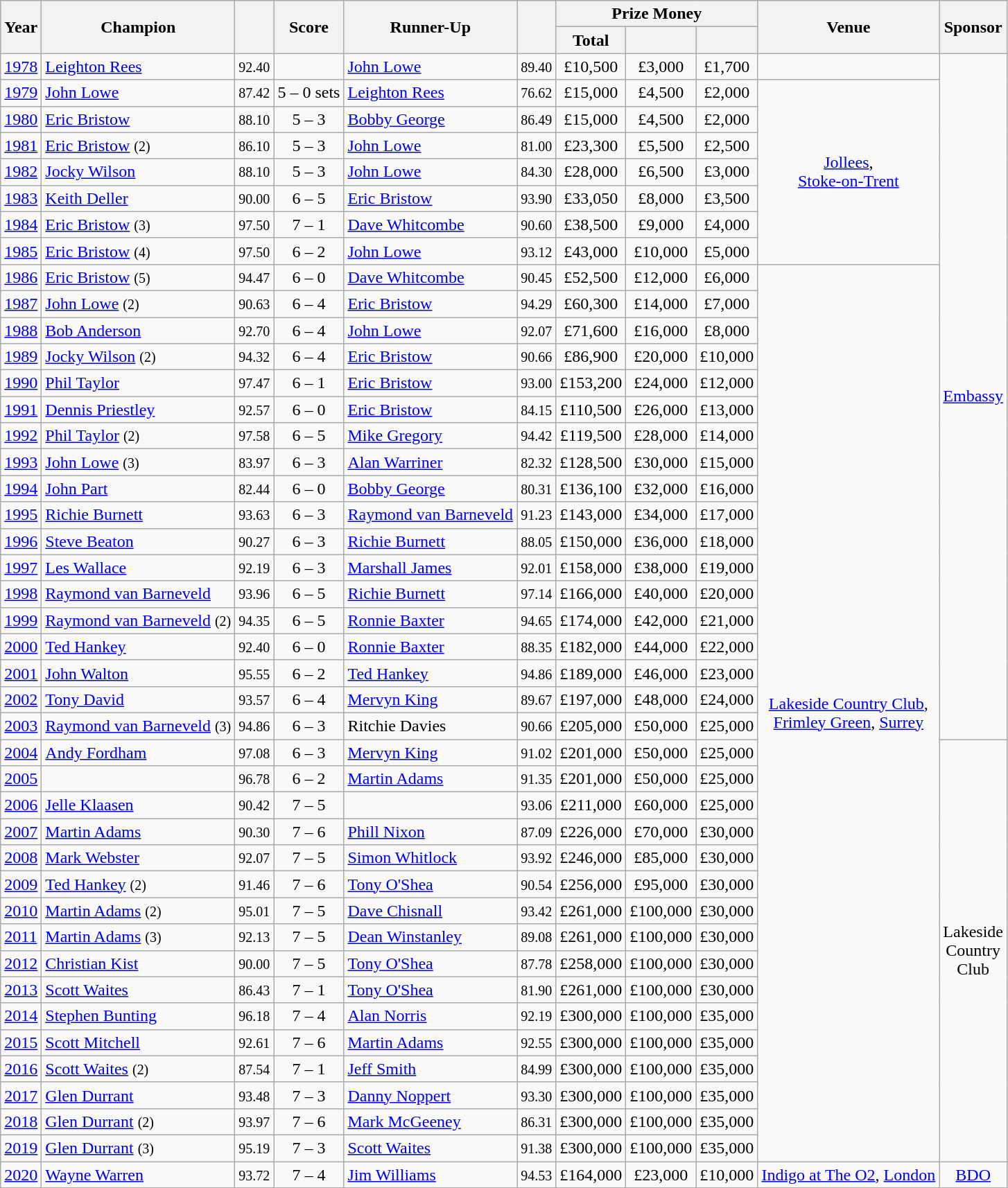<table class="wikitable sortable">
<tr>
<th rowspan=2>Year</th>
<th rowspan=2>Champion</th>
<th rowspan=2></th>
<th rowspan=2>Score</th>
<th rowspan=2>Runner-Up</th>
<th rowspan=2></th>
<th colspan=3>Prize Money</th>
<th rowspan=2>Venue</th>
<th rowspan=2>Sponsor</th>
</tr>
<tr>
<th>Total</th>
<th></th>
<th></th>
</tr>
<tr>
<td><a href='#'>1978</a></td>
<td> <a href='#'>Leighton Rees</a></td>
<td align=center><small><span>92.40</span></small></td>
<td align=center></td>
<td> <a href='#'>John Lowe</a></td>
<td align=center><small><span>89.40</span></small></td>
<td align=center>£10,500</td>
<td align=center>£3,000</td>
<td align=center>£1,700</td>
<td align=center></td>
<td rowspan=26 align=center><a href='#'>Embassy</a></td>
</tr>
<tr>
<td><a href='#'>1979</a></td>
<td> <a href='#'>John Lowe</a></td>
<td align=center><small><span>87.42</span></small></td>
<td align=center>5 – 0 sets</td>
<td> <a href='#'>Leighton Rees</a></td>
<td align=center><small><span>76.62</span></small></td>
<td align=center>£15,000</td>
<td align=center>£4,500</td>
<td align=center>£2,000</td>
<td align=center rowspan=7><a href='#'>Jollees</a>,<br><a href='#'>Stoke-on-Trent</a></td>
</tr>
<tr>
<td><a href='#'>1980</a></td>
<td> <a href='#'>Eric Bristow</a></td>
<td align=center><small><span>88.10</span></small></td>
<td align=center>5 – 3</td>
<td> <a href='#'>Bobby George</a></td>
<td align=center><small><span>86.49</span></small></td>
<td align=center>£15,000</td>
<td align=center>£4,500</td>
<td align=center>£2,000</td>
</tr>
<tr>
<td><a href='#'>1981</a></td>
<td> <a href='#'>Eric Bristow</a> <small>(2)</small></td>
<td align=center><small><span>86.10</span></small></td>
<td align=center>5 – 3</td>
<td> <a href='#'>John Lowe</a></td>
<td align=center><small><span>81.00</span></small></td>
<td align=center>£23,300</td>
<td align=center>£5,500</td>
<td align=center>£2,500</td>
</tr>
<tr>
<td><a href='#'>1982</a></td>
<td> <a href='#'>Jocky Wilson</a></td>
<td align=center><small><span>88.10</span></small></td>
<td align=center>5 – 3</td>
<td> <a href='#'>John Lowe</a></td>
<td align=center><small><span>84.30</span></small></td>
<td align=center>£28,000</td>
<td align=center>£6,500</td>
<td align=center>£3,000</td>
</tr>
<tr>
<td><a href='#'>1983</a></td>
<td> <a href='#'>Keith Deller</a></td>
<td align=center><small><span>90.00</span></small></td>
<td align=center>6 – 5</td>
<td> <a href='#'>Eric Bristow</a></td>
<td align=center><small><span>93.90</span></small></td>
<td align=center>£33,050</td>
<td align=center>£8,000</td>
<td align=center>£3,500</td>
</tr>
<tr>
<td><a href='#'>1984</a></td>
<td> <a href='#'>Eric Bristow</a> <small>(3)</small></td>
<td align=center><small><span>97.50</span></small></td>
<td align=center>7 – 1</td>
<td> <a href='#'>Dave Whitcombe</a></td>
<td align=center><small><span>90.60</span></small></td>
<td align=center>£38,500</td>
<td align=center>£9,000</td>
<td align=center>£4,000</td>
</tr>
<tr>
<td><a href='#'>1985</a></td>
<td> <a href='#'>Eric Bristow</a> <small>(4)</small></td>
<td align=center><small><span>97.50</span></small></td>
<td align=center>6 – 2</td>
<td> <a href='#'>John Lowe</a></td>
<td align=center><small><span>93.12</span></small></td>
<td align=center>£43,000</td>
<td align=center>£10,000</td>
<td align=center>£5,000</td>
</tr>
<tr>
<td><a href='#'>1986</a></td>
<td> <a href='#'>Eric Bristow</a> <small>(5)</small></td>
<td align=center><small><span>94.47</span></small></td>
<td align=center>6 – 0</td>
<td> <a href='#'>Dave Whitcombe</a></td>
<td align=center><small><span>90.45</span></small></td>
<td align=center>£52,500</td>
<td align=center>£12,000</td>
<td align=center>£6,000</td>
<td align=center rowspan=34><a href='#'>Lakeside Country Club</a>,<br><a href='#'>Frimley Green</a>, <a href='#'>Surrey</a></td>
</tr>
<tr>
<td><a href='#'>1987</a></td>
<td> <a href='#'>John Lowe</a> <small>(2)</small></td>
<td align=center><small><span>90.63</span></small></td>
<td align=center>6 – 4</td>
<td> <a href='#'>Eric Bristow</a></td>
<td align=center><small><span>94.29</span></small></td>
<td align=center>£60,300</td>
<td align=center>£14,000</td>
<td align=center>£7,000</td>
</tr>
<tr>
<td><a href='#'>1988</a></td>
<td> <a href='#'>Bob Anderson</a></td>
<td align=center><small><span>92.70</span></small></td>
<td align=center>6 – 4</td>
<td> <a href='#'>John Lowe</a></td>
<td align=center><small><span>92.07</span></small></td>
<td align=center>£71,600</td>
<td align=center>£16,000</td>
<td align=center>£8,000</td>
</tr>
<tr>
<td><a href='#'>1989</a></td>
<td> <a href='#'>Jocky Wilson</a> <small>(2)</small></td>
<td align=center><small><span>94.32</span></small></td>
<td align=center>6 – 4</td>
<td> <a href='#'>Eric Bristow</a></td>
<td align=center><small><span>90.66</span></small></td>
<td align=center>£86,900</td>
<td align=center>£20,000</td>
<td align=center>£10,000</td>
</tr>
<tr>
<td><a href='#'>1990</a></td>
<td> <a href='#'>Phil Taylor</a></td>
<td align=center><small><span>97.47</span></small></td>
<td align=center>6 – 1</td>
<td> <a href='#'>Eric Bristow</a></td>
<td align=center><small><span>93.00</span></small></td>
<td align=center>£153,200</td>
<td align=center>£24,000</td>
<td align=center>£12,000</td>
</tr>
<tr>
<td><a href='#'>1991</a></td>
<td> <a href='#'>Dennis Priestley</a></td>
<td align=center><small><span>92.57</span></small></td>
<td align=center>6 – 0</td>
<td> <a href='#'>Eric Bristow</a></td>
<td align=center><small><span>84.15</span></small></td>
<td align=center>£110,500</td>
<td align=center>£26,000</td>
<td align=center>£13,000</td>
</tr>
<tr>
<td><a href='#'>1992</a></td>
<td> <a href='#'>Phil Taylor</a> <small>(2)</small></td>
<td align=center><small><span>97.58</span></small></td>
<td align=center>6 – 5</td>
<td> <a href='#'>Mike Gregory</a></td>
<td align=center><small><span>94.42</span></small></td>
<td align=center>£119,500</td>
<td align=center>£28,000</td>
<td align=center>£14,000</td>
</tr>
<tr>
<td><a href='#'>1993</a></td>
<td> <a href='#'>John Lowe</a> <small>(3)</small></td>
<td align=center><small><span>83.97</span></small></td>
<td align=center>6 – 3</td>
<td> <a href='#'>Alan Warriner</a></td>
<td align=center><small><span>82.32</span></small></td>
<td align=center>£128,500</td>
<td align=center>£30,000</td>
<td align=center>£15,000</td>
</tr>
<tr>
<td><a href='#'>1994</a></td>
<td> <a href='#'>John Part</a></td>
<td align=center><small><span>82.44</span></small></td>
<td align=center>6 – 0</td>
<td> <a href='#'>Bobby George</a></td>
<td align=center><small><span>80.31</span></small></td>
<td align=center>£136,100</td>
<td align=center>£32,000</td>
<td align=center>£16,000</td>
</tr>
<tr>
<td><a href='#'>1995</a></td>
<td> <a href='#'>Richie Burnett</a></td>
<td align=center><small><span>93.63</span></small></td>
<td align=center>6 – 3</td>
<td> <a href='#'>Raymond van Barneveld</a></td>
<td align=center><small><span>91.23</span></small></td>
<td align=center>£143,000</td>
<td align=center>£34,000</td>
<td align=center>£17,000</td>
</tr>
<tr>
<td><a href='#'>1996</a></td>
<td> <a href='#'>Steve Beaton</a></td>
<td align=center><small><span>90.27</span></small></td>
<td align=center>6 – 3</td>
<td> <a href='#'>Richie Burnett</a></td>
<td align=center><small><span>88.05</span></small></td>
<td align=center>£150,000</td>
<td align=center>£36,000</td>
<td align=center>£18,000</td>
</tr>
<tr>
<td><a href='#'>1997</a></td>
<td> <a href='#'>Les Wallace</a></td>
<td align=center><small><span>92.19</span></small></td>
<td align=center>6 – 3</td>
<td> <a href='#'>Marshall James</a></td>
<td align=center><small><span>92.01</span></small></td>
<td align=center>£158,000</td>
<td align=center>£38,000</td>
<td align=center>£19,000</td>
</tr>
<tr>
<td><a href='#'>1998</a></td>
<td> <a href='#'>Raymond van Barneveld</a></td>
<td align=center><small><span>93.96</span></small></td>
<td align=center>6 – 5</td>
<td> <a href='#'>Richie Burnett</a></td>
<td align=center><small><span>97.14</span></small></td>
<td align=center>£166,000</td>
<td align=center>£40,000</td>
<td align=center>£20,000</td>
</tr>
<tr>
<td><a href='#'>1999</a></td>
<td> <a href='#'>Raymond van Barneveld</a> <small>(2)</small></td>
<td align=center><small><span>94.35</span></small></td>
<td align=center>6 – 5</td>
<td> <a href='#'>Ronnie Baxter</a></td>
<td align=center><small><span>94.65</span></small></td>
<td align=center>£174,000</td>
<td align=center>£42,000</td>
<td align=center>£21,000</td>
</tr>
<tr>
<td><a href='#'>2000</a></td>
<td> <a href='#'>Ted Hankey</a></td>
<td align=center><small><span>92.40</span></small></td>
<td align=center>6 – 0</td>
<td> <a href='#'>Ronnie Baxter</a></td>
<td align=center><small><span>88.35</span></small></td>
<td align=center>£182,000</td>
<td align=center>£44,000</td>
<td align=center>£22,000</td>
</tr>
<tr>
<td><a href='#'>2001</a></td>
<td> <a href='#'>John Walton</a></td>
<td align=center><small><span>95.55</span></small></td>
<td align=center>6 – 2</td>
<td> <a href='#'>Ted Hankey</a></td>
<td align=center><small><span>94.86</span></small></td>
<td align=center>£189,000</td>
<td align=center>£46,000</td>
<td align=center>£23,000</td>
</tr>
<tr>
<td><a href='#'>2002</a></td>
<td> <a href='#'>Tony David</a></td>
<td align=center><small><span>93.57</span></small></td>
<td align=center>6 – 4</td>
<td> <a href='#'>Mervyn King</a></td>
<td align=center><small><span>89.67</span></small></td>
<td align=center>£197,000</td>
<td align=center>£48,000</td>
<td align=center>£24,000</td>
</tr>
<tr>
<td><a href='#'>2003</a></td>
<td> <a href='#'>Raymond van Barneveld</a> <small>(3)</small></td>
<td align=center><small><span>94.86</span></small></td>
<td align=center>6 – 3</td>
<td> Ritchie Davies</td>
<td align=center><small><span>90.66</span></small></td>
<td align=center>£205,000</td>
<td align=center>£50,000</td>
<td align=center>£25,000</td>
</tr>
<tr>
<td><a href='#'>2004</a></td>
<td> <a href='#'>Andy Fordham</a></td>
<td align=center><small><span>97.08</span></small></td>
<td align=center>6 – 3</td>
<td> <a href='#'>Mervyn King</a></td>
<td align=center><small><span>91.02</span></small></td>
<td align=center>£201,000</td>
<td align=center>£50,000</td>
<td align=center>£25,000</td>
<td rowspan=16 align=center>Lakeside<br>Country<br>Club</td>
</tr>
<tr>
<td><a href='#'>2005</a></td>
<td></td>
<td align=center><small><span>96.78</span></small></td>
<td align=center>6 – 2</td>
<td> <a href='#'>Martin Adams</a></td>
<td align=center><small><span>91.35</span></small></td>
<td align=center>£201,000</td>
<td align=center>£50,000</td>
<td align=center>£25,000</td>
</tr>
<tr>
<td><a href='#'>2006</a></td>
<td> <a href='#'>Jelle Klaasen</a></td>
<td align=center><small><span>90.42</span></small></td>
<td align=center>7 – 5</td>
<td></td>
<td align=center><small><span>93.06</span></small></td>
<td align=center>£211,000</td>
<td align=center>£60,000</td>
<td align=center>£25,000</td>
</tr>
<tr>
<td><a href='#'>2007</a></td>
<td> <a href='#'>Martin Adams</a></td>
<td align=center><small><span>90.30</span></small></td>
<td align=center>7 – 6</td>
<td> <a href='#'>Phill Nixon</a></td>
<td align=center><small><span>87.09</span></small></td>
<td align=center>£226,000</td>
<td align=center>£70,000</td>
<td align=center>£30,000</td>
</tr>
<tr>
<td><a href='#'>2008</a></td>
<td> <a href='#'>Mark Webster</a></td>
<td align=center><small><span>92.07</span></small></td>
<td align=center>7 – 5</td>
<td> <a href='#'>Simon Whitlock</a></td>
<td align=center><small><span>93.92</span></small></td>
<td align=center>£246,000</td>
<td align=center>£85,000</td>
<td align=center>£30,000</td>
</tr>
<tr>
<td><a href='#'>2009</a></td>
<td> <a href='#'>Ted Hankey</a> <small>(2)</small></td>
<td align=center><small><span>91.46</span></small></td>
<td align=center>7 – 6</td>
<td> <a href='#'>Tony O'Shea</a></td>
<td align=center><small><span>90.54</span></small></td>
<td align=center>£256,000</td>
<td align=center>£95,000</td>
<td align=center>£30,000</td>
</tr>
<tr>
<td><a href='#'>2010</a></td>
<td> <a href='#'>Martin Adams</a> <small>(2)</small></td>
<td align=center><small><span>95.01</span></small></td>
<td align=center>7 – 5</td>
<td> <a href='#'>Dave Chisnall</a></td>
<td align=center><small><span>93.42</span></small></td>
<td align=center>£261,000</td>
<td align=center>£100,000</td>
<td align=center>£30,000</td>
</tr>
<tr>
<td><a href='#'>2011</a></td>
<td> <a href='#'>Martin Adams</a> <small>(3)</small></td>
<td align=center><small><span>92.13</span></small></td>
<td align=center>7 – 5</td>
<td> <a href='#'>Dean Winstanley</a></td>
<td align=center><small><span>89.08</span></small></td>
<td align=center>£261,000</td>
<td align=center>£100,000</td>
<td align=center>£30,000</td>
</tr>
<tr>
<td><a href='#'>2012</a></td>
<td> <a href='#'>Christian Kist</a></td>
<td align=center><small><span>90.00</span></small></td>
<td align=center>7 – 5</td>
<td> <a href='#'>Tony O'Shea</a></td>
<td align=center><small><span>87.78</span></small></td>
<td align=center>£258,000</td>
<td align=center>£100,000</td>
<td align=center>£30,000</td>
</tr>
<tr>
<td><a href='#'>2013</a></td>
<td> <a href='#'>Scott Waites</a></td>
<td align=center><small><span>86.43</span></small></td>
<td align=center>7 – 1</td>
<td> <a href='#'>Tony O'Shea</a></td>
<td align=center><small><span>81.90</span></small></td>
<td align=center>£261,000</td>
<td align=center>£100,000</td>
<td align=center>£30,000</td>
</tr>
<tr>
<td><a href='#'>2014</a></td>
<td> <a href='#'>Stephen Bunting</a></td>
<td align=center><small><span>96.18</span></small></td>
<td align=center>7 – 4</td>
<td> <a href='#'>Alan Norris</a></td>
<td align=center><small><span>92.19</span></small></td>
<td align=center>£300,000</td>
<td align=center>£100,000</td>
<td align=center>£35,000</td>
</tr>
<tr>
<td><a href='#'>2015</a></td>
<td> <a href='#'>Scott Mitchell</a></td>
<td align=center><small><span>92.61</span></small></td>
<td align=center>7 – 6</td>
<td> <a href='#'>Martin Adams</a></td>
<td align=center><small><span>92.55</span></small></td>
<td align=center>£300,000</td>
<td align=center>£100,000</td>
<td align=center>£35,000</td>
</tr>
<tr>
<td><a href='#'>2016</a></td>
<td> <a href='#'>Scott Waites</a> <small>(2)</small></td>
<td align=center><small><span>87.54</span></small></td>
<td align=center>7 – 1</td>
<td> <a href='#'>Jeff Smith</a></td>
<td align=center><small><span>84.99</span></small></td>
<td align=center>£300,000</td>
<td align=center>£100,000</td>
<td align=center>£35,000</td>
</tr>
<tr>
<td><a href='#'>2017</a></td>
<td> <a href='#'>Glen Durrant</a></td>
<td align=center><small><span>93.48</span></small></td>
<td align=center>7 – 3</td>
<td> <a href='#'>Danny Noppert</a></td>
<td align=center><small><span>93.30</span></small></td>
<td align=center>£300,000</td>
<td align=center>£100,000</td>
<td align=center>£35,000</td>
</tr>
<tr>
<td><a href='#'>2018</a></td>
<td> <a href='#'>Glen Durrant</a> <small>(2)</small></td>
<td align=center><small><span>93.97</span></small></td>
<td align=center>7 – 6</td>
<td> <a href='#'>Mark McGeeney</a></td>
<td align=center><small><span>86.31</span></small></td>
<td align=center>£300,000</td>
<td align=center>£100,000</td>
<td align=center>£35,000</td>
</tr>
<tr>
<td><a href='#'>2019</a></td>
<td> <a href='#'>Glen Durrant</a> <small>(3)</small></td>
<td align=center><small><span>95.19</span></small></td>
<td align=center>7 – 3</td>
<td> <a href='#'>Scott Waites</a></td>
<td align=center><small><span>91.38</span></small></td>
<td align=center>£300,000</td>
<td align=center>£100,000</td>
<td align=center>£35,000</td>
</tr>
<tr>
<td><a href='#'>2020</a></td>
<td> <a href='#'>Wayne Warren</a></td>
<td align=center><small><span>93.72</span></small></td>
<td align=center>7 – 4</td>
<td> <a href='#'>Jim Williams</a></td>
<td align=center><small><span>94.53</span></small></td>
<td align=center>£164,000</td>
<td align=center>£23,000</td>
<td align=center>£10,000</td>
<td><a href='#'>Indigo at The O2</a>, <a href='#'>London</a></td>
<td align=center><a href='#'>BDO</a></td>
</tr>
</table>
